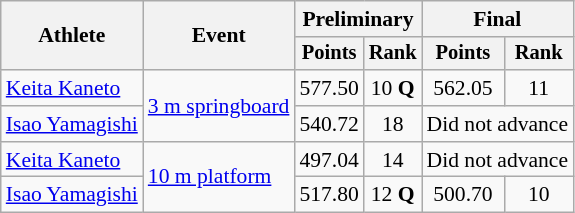<table class=wikitable style="font-size:90%">
<tr>
<th rowspan="2">Athlete</th>
<th rowspan="2">Event</th>
<th colspan="2">Preliminary</th>
<th colspan="2">Final</th>
</tr>
<tr style="font-size:95%">
<th>Points</th>
<th>Rank</th>
<th>Points</th>
<th>Rank</th>
</tr>
<tr align=center>
<td align=left><a href='#'>Keita Kaneto</a></td>
<td align=left rowspan=2><a href='#'>3 m springboard</a></td>
<td>577.50</td>
<td>10 <strong>Q</strong></td>
<td>562.05</td>
<td>11</td>
</tr>
<tr align=center>
<td align=left><a href='#'>Isao Yamagishi</a></td>
<td>540.72</td>
<td>18</td>
<td colspan=2>Did not advance</td>
</tr>
<tr align=center>
<td align=left><a href='#'>Keita Kaneto</a></td>
<td align=left rowspan=2><a href='#'>10 m platform</a></td>
<td>497.04</td>
<td>14</td>
<td colspan=2>Did not advance</td>
</tr>
<tr align=center>
<td align=left><a href='#'>Isao Yamagishi</a></td>
<td>517.80</td>
<td>12 <strong>Q</strong></td>
<td>500.70</td>
<td>10</td>
</tr>
</table>
